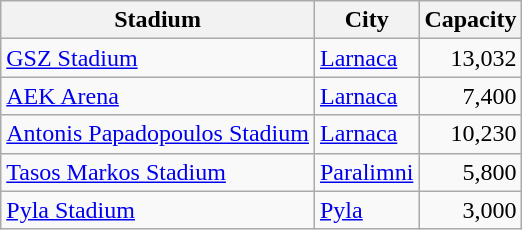<table class="wikitable">
<tr>
<th>Stadium</th>
<th>City</th>
<th>Capacity</th>
</tr>
<tr>
<td><a href='#'>GSZ Stadium</a></td>
<td><a href='#'>Larnaca</a></td>
<td align=right>13,032</td>
</tr>
<tr>
<td><a href='#'>AEK Arena</a></td>
<td><a href='#'>Larnaca</a></td>
<td align=right>7,400</td>
</tr>
<tr>
<td><a href='#'>Antonis Papadopoulos Stadium</a></td>
<td><a href='#'>Larnaca</a></td>
<td align=right>10,230</td>
</tr>
<tr>
<td><a href='#'>Tasos Markos Stadium</a></td>
<td><a href='#'>Paralimni</a></td>
<td align=right>5,800</td>
</tr>
<tr>
<td><a href='#'>Pyla Stadium</a></td>
<td><a href='#'>Pyla</a></td>
<td align=right>3,000</td>
</tr>
</table>
